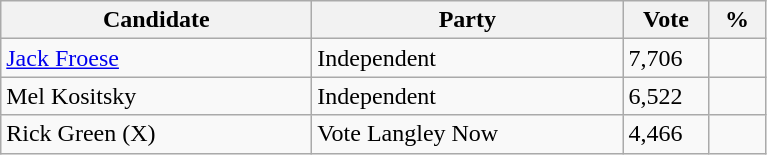<table class="wikitable">
<tr>
<th bgcolor="#DDDDFF" width="200px">Candidate</th>
<th bgcolor="#DDDDFF" width="200px">Party</th>
<th bgcolor="#DDDDFF" width="50px">Vote</th>
<th bgcolor="#DDDDFF" width="30px">%</th>
</tr>
<tr>
<td><a href='#'>Jack Froese</a></td>
<td>Independent</td>
<td>7,706</td>
<td></td>
</tr>
<tr>
<td>Mel Kositsky</td>
<td>Independent</td>
<td>6,522</td>
<td></td>
</tr>
<tr>
<td>Rick Green (X)</td>
<td>Vote Langley Now</td>
<td>4,466</td>
<td></td>
</tr>
</table>
